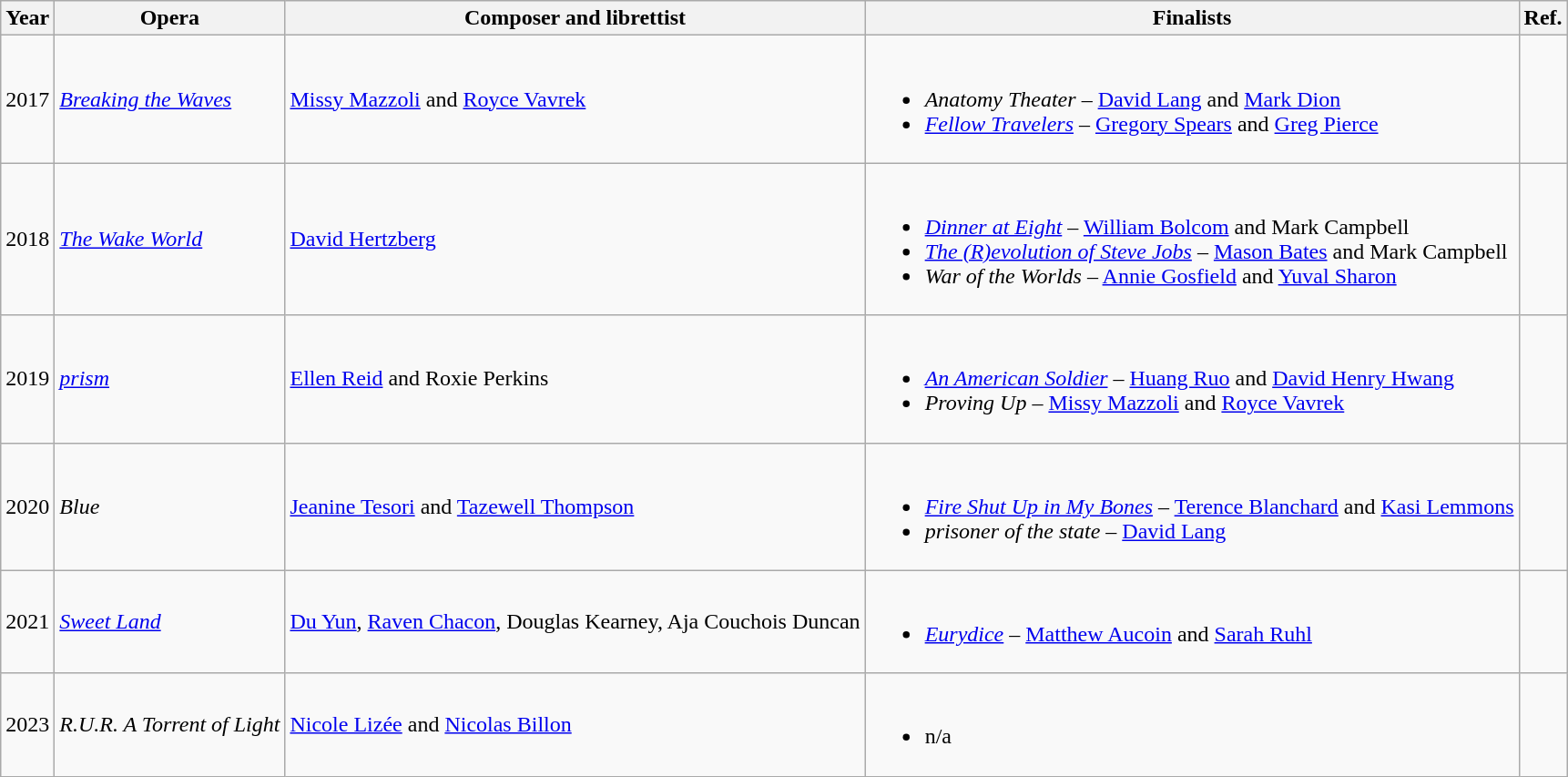<table class="wikitable">
<tr>
<th>Year</th>
<th>Opera</th>
<th>Composer and librettist</th>
<th>Finalists</th>
<th>Ref.</th>
</tr>
<tr>
<td align="center">2017</td>
<td><em><a href='#'>Breaking the Waves</a></em></td>
<td><a href='#'>Missy Mazzoli</a> and <a href='#'>Royce Vavrek</a></td>
<td><br><ul><li><em>Anatomy Theater</em> – <a href='#'>David Lang</a> and <a href='#'>Mark Dion</a></li><li><em><a href='#'>Fellow Travelers</a></em> – <a href='#'>Gregory Spears</a> and <a href='#'>Greg Pierce</a></li></ul></td>
<td align="center"></td>
</tr>
<tr>
<td align="center">2018</td>
<td><em><a href='#'>The Wake World</a></em></td>
<td><a href='#'>David Hertzberg</a></td>
<td><br><ul><li><em><a href='#'>Dinner at Eight</a></em> – <a href='#'>William Bolcom</a> and Mark Campbell</li><li><em><a href='#'>The (R)evolution of Steve Jobs</a></em> – <a href='#'>Mason Bates</a> and Mark Campbell</li><li><em>War of the Worlds</em> – <a href='#'>Annie Gosfield</a> and <a href='#'>Yuval Sharon</a></li></ul></td>
<td align="center"></td>
</tr>
<tr>
<td align="center">2019</td>
<td><em><a href='#'>prism</a></em></td>
<td><a href='#'>Ellen Reid</a> and Roxie Perkins</td>
<td><br><ul><li><em><a href='#'>An American Soldier</a></em> – <a href='#'>Huang Ruo</a> and <a href='#'>David Henry Hwang</a></li><li><em>Proving Up</em> – <a href='#'>Missy Mazzoli</a> and <a href='#'>Royce Vavrek</a></li></ul></td>
<td align="center"></td>
</tr>
<tr>
<td align="center">2020</td>
<td><em>Blue</em></td>
<td><a href='#'>Jeanine Tesori</a> and <a href='#'>Tazewell Thompson</a></td>
<td><br><ul><li><em><a href='#'>Fire Shut Up in My Bones</a></em> – <a href='#'>Terence Blanchard</a> and <a href='#'>Kasi Lemmons</a></li><li><em>prisoner of the state</em> – <a href='#'>David Lang</a></li></ul></td>
<td align="center"></td>
</tr>
<tr>
<td align="center">2021</td>
<td><em><a href='#'>Sweet Land</a></em></td>
<td><a href='#'>Du Yun</a>, <a href='#'>Raven Chacon</a>, Douglas Kearney, Aja Couchois Duncan</td>
<td><br><ul><li><em><a href='#'>Eurydice</a></em> – <a href='#'>Matthew Aucoin</a> and <a href='#'>Sarah Ruhl</a></li></ul></td>
<td align="center"></td>
</tr>
<tr>
<td align="center">2023</td>
<td><em>R.U.R. A Torrent of Light</em></td>
<td><a href='#'>Nicole Lizée</a> and <a href='#'>Nicolas Billon</a></td>
<td><br><ul><li>n/a</li></ul></td>
<td align="center"></td>
</tr>
</table>
